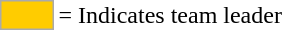<table>
<tr>
<td style="background-color:#FFCC00; border:1px solid #aaaaaa; width:2em;"></td>
<td>= Indicates team leader</td>
</tr>
</table>
